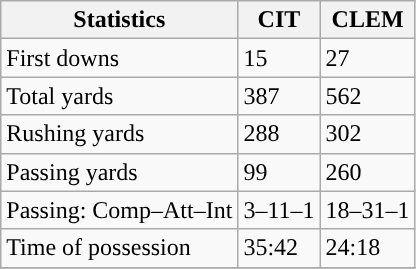<table class="wikitable" style="float: left;">
<tr>
<th>Statistics</th>
<th>CIT</th>
<th>CLEM</th>
</tr>
<tr>
<td>First downs</td>
<td>15</td>
<td>27</td>
</tr>
<tr>
<td>Total yards</td>
<td>387</td>
<td>562</td>
</tr>
<tr>
<td>Rushing yards</td>
<td>288</td>
<td>302</td>
</tr>
<tr>
<td>Passing yards</td>
<td>99</td>
<td>260</td>
</tr>
<tr>
<td>Passing: Comp–Att–Int</td>
<td>3–11–1</td>
<td>18–31–1</td>
</tr>
<tr>
<td>Time of possession</td>
<td>35:42</td>
<td>24:18</td>
</tr>
<tr>
</tr>
</table>
